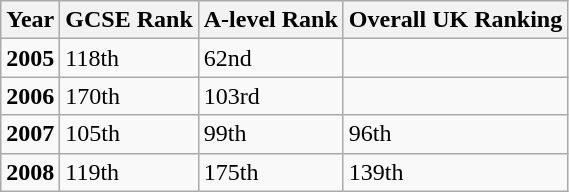<table class="wikitable" border="1">
<tr>
<th>Year</th>
<th>GCSE Rank</th>
<th>A-level Rank</th>
<th>Overall UK Ranking</th>
</tr>
<tr>
<td><strong>2005</strong></td>
<td>118th</td>
<td>62nd</td>
<td></td>
</tr>
<tr>
<td><strong>2006</strong></td>
<td>170th</td>
<td>103rd</td>
<td></td>
</tr>
<tr>
<td><strong>2007</strong></td>
<td>105th</td>
<td>99th</td>
<td>96th</td>
</tr>
<tr>
<td><strong>2008</strong></td>
<td>119th</td>
<td>175th</td>
<td>139th</td>
</tr>
</table>
